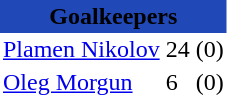<table class="toccolours" border="0" cellpadding="2" cellspacing="0" align="left" style="margin:0.5em;">
<tr>
<th colspan="4" align="center" bgcolor="#2049B7"><span>Goalkeepers</span></th>
</tr>
<tr>
<td> <a href='#'>Plamen Nikolov</a></td>
<td>24</td>
<td>(0)</td>
</tr>
<tr>
<td> <a href='#'>Oleg Morgun</a></td>
<td>6</td>
<td>(0)</td>
</tr>
<tr>
</tr>
</table>
